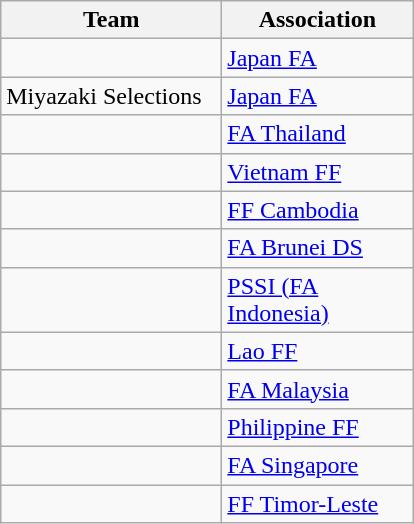<table class="wikitable sortable">
<tr>
<th style="width:140px;">Team</th>
<th style="width:120px;">Association</th>
</tr>
<tr>
<td></td>
<td><a href='#'>Japan FA</a></td>
</tr>
<tr>
<td> Miyazaki Selections</td>
<td><a href='#'>Japan FA</a></td>
</tr>
<tr>
<td></td>
<td><a href='#'>FA Thailand</a></td>
</tr>
<tr>
<td></td>
<td><a href='#'>Vietnam FF</a></td>
</tr>
<tr>
<td></td>
<td><a href='#'>FF Cambodia</a></td>
</tr>
<tr>
<td></td>
<td><a href='#'>FA Brunei DS</a></td>
</tr>
<tr>
<td></td>
<td><a href='#'>PSSI (FA Indonesia)</a></td>
</tr>
<tr>
<td></td>
<td><a href='#'>Lao FF</a></td>
</tr>
<tr>
<td></td>
<td><a href='#'>FA Malaysia</a></td>
</tr>
<tr>
<td></td>
<td><a href='#'>Philippine FF</a></td>
</tr>
<tr>
<td></td>
<td><a href='#'>FA Singapore</a></td>
</tr>
<tr>
<td></td>
<td><a href='#'>FF Timor-Leste</a></td>
</tr>
</table>
